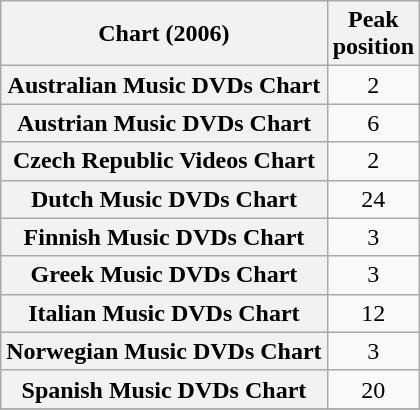<table class = "wikitable plainrowheaders sortable" style="text-align:center;" border="1">
<tr>
<th scope="col">Chart (2006)</th>
<th scope="col">Peak<br>position</th>
</tr>
<tr>
<th scope="row">Australian Music DVDs Chart</th>
<td>2</td>
</tr>
<tr>
<th scope="row">Austrian Music DVDs Chart</th>
<td>6</td>
</tr>
<tr>
<th scope="row">Czech Republic Videos Chart</th>
<td>2</td>
</tr>
<tr>
<th scope="row">Dutch Music DVDs Chart</th>
<td>24</td>
</tr>
<tr>
<th scope="row">Finnish Music DVDs Chart</th>
<td>3</td>
</tr>
<tr>
<th scope="row">Greek Music DVDs Chart</th>
<td>3</td>
</tr>
<tr>
<th scope="row">Italian Music DVDs Chart</th>
<td>12</td>
</tr>
<tr>
<th scope="row">Norwegian Music DVDs Chart</th>
<td>3</td>
</tr>
<tr>
<th scope="row">Spanish Music DVDs Chart</th>
<td>20</td>
</tr>
<tr>
</tr>
</table>
